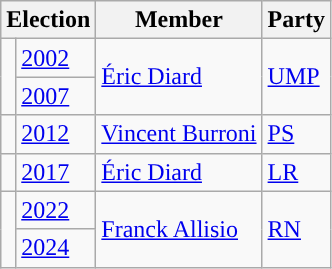<table class="wikitable">
<tr>
<th colspan="2">Election</th>
<th>Member</th>
<th>Party</th>
</tr>
<tr>
<td rowspan=2 style="color:inherit;background-color: "></td>
<td><a href='#'>2002</a></td>
<td rowspan=2><a href='#'>Éric Diard</a></td>
<td rowspan=2><a href='#'>UMP</a></td>
</tr>
<tr>
<td><a href='#'>2007</a></td>
</tr>
<tr>
<td style="color:inherit;background-color: "></td>
<td><a href='#'>2012</a></td>
<td><a href='#'>Vincent Burroni</a></td>
<td><a href='#'>PS</a></td>
</tr>
<tr>
<td style="color:inherit;background-color: "></td>
<td><a href='#'>2017</a></td>
<td><a href='#'>Éric Diard</a></td>
<td><a href='#'>LR</a></td>
</tr>
<tr>
<td rowspan=2 style="color:inherit;background-color: "></td>
<td><a href='#'>2022</a></td>
<td rowspan=2><a href='#'>Franck Allisio</a></td>
<td rowspan=2><a href='#'>RN</a></td>
</tr>
<tr>
<td><a href='#'>2024</a></td>
</tr>
</table>
